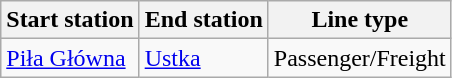<table class="wikitable">
<tr>
<th>Start station</th>
<th>End station</th>
<th>Line type</th>
</tr>
<tr>
<td><a href='#'>Piła Główna</a></td>
<td><a href='#'>Ustka</a></td>
<td>Passenger/Freight</td>
</tr>
</table>
